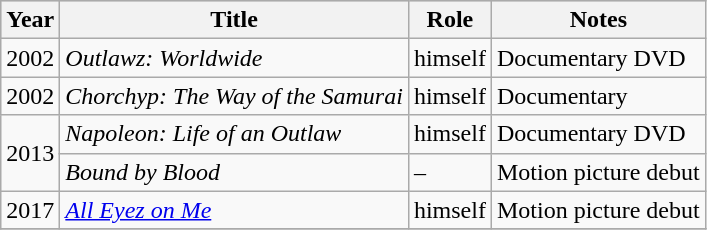<table class="wikitable">
<tr bgcolor="#CCCCCC" align="left">
<th>Year</th>
<th>Title</th>
<th>Role</th>
<th>Notes</th>
</tr>
<tr>
<td>2002</td>
<td><em>Outlawz: Worldwide</em></td>
<td>himself</td>
<td>Documentary DVD</td>
</tr>
<tr>
<td>2002</td>
<td><em>Chorchyp: The Way of the Samurai</em></td>
<td>himself</td>
<td>Documentary</td>
</tr>
<tr>
<td rowspan="2">2013</td>
<td><em>Napoleon: Life of an Outlaw</em></td>
<td>himself</td>
<td>Documentary DVD</td>
</tr>
<tr>
<td><em>Bound by Blood</em></td>
<td>–</td>
<td>Motion picture debut</td>
</tr>
<tr>
<td>2017</td>
<td><em><a href='#'>All Eyez on Me</a></em></td>
<td>himself</td>
<td>Motion picture debut</td>
</tr>
<tr>
</tr>
</table>
